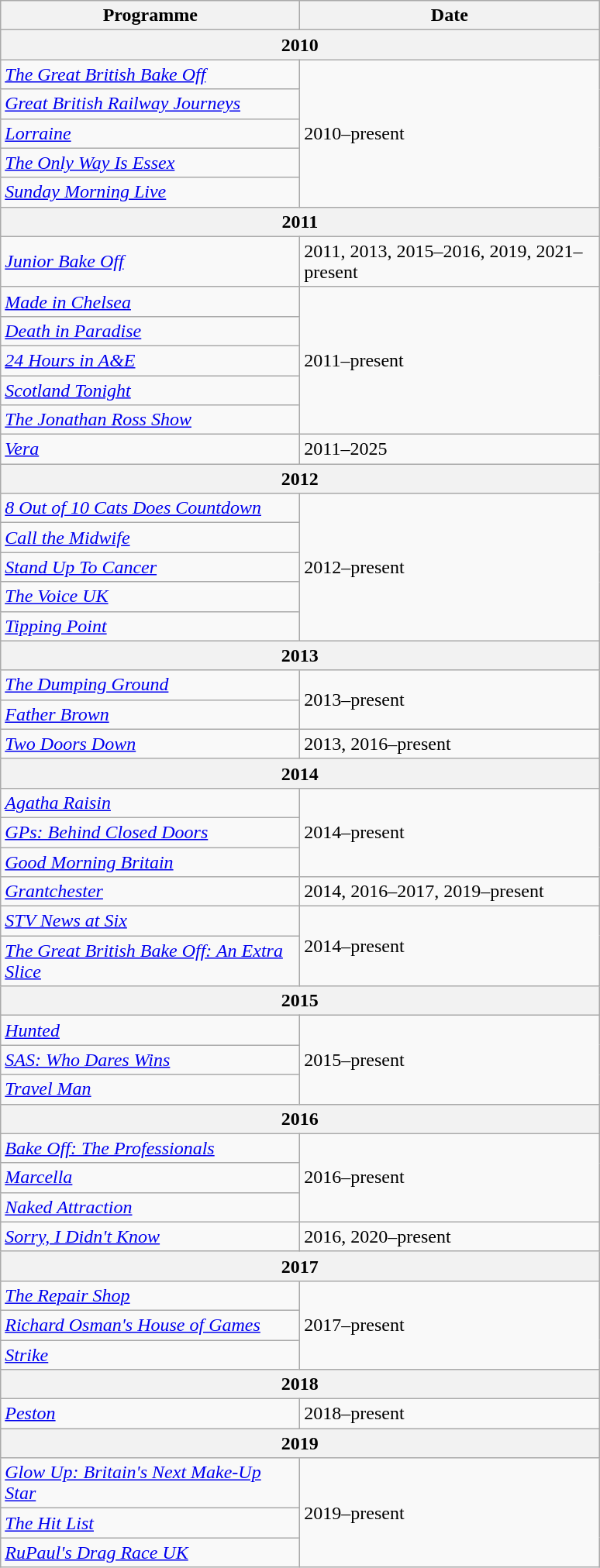<table class="wikitable">
<tr>
<th width=250>Programme</th>
<th width=250>Date</th>
</tr>
<tr>
<th colspan=2>2010</th>
</tr>
<tr>
<td><em><a href='#'>The Great British Bake Off</a></em></td>
<td rowspan="5">2010–present</td>
</tr>
<tr>
<td><em><a href='#'>Great British Railway Journeys</a></em></td>
</tr>
<tr>
<td><em><a href='#'>Lorraine</a></em></td>
</tr>
<tr>
<td><em><a href='#'>The Only Way Is Essex</a></em></td>
</tr>
<tr>
<td><em><a href='#'>Sunday Morning Live</a></em></td>
</tr>
<tr>
<th colspan=2>2011</th>
</tr>
<tr>
<td><em><a href='#'>Junior Bake Off</a></em></td>
<td>2011, 2013, 2015–2016, 2019, 2021–present</td>
</tr>
<tr>
<td><em><a href='#'>Made in Chelsea</a></em></td>
<td rowspan="5">2011–present</td>
</tr>
<tr>
<td><em><a href='#'>Death in Paradise</a></em></td>
</tr>
<tr>
<td><em><a href='#'>24 Hours in A&E</a></em></td>
</tr>
<tr>
<td><em><a href='#'>Scotland Tonight</a></em></td>
</tr>
<tr>
<td><em><a href='#'>The Jonathan Ross Show</a></em></td>
</tr>
<tr>
<td><em><a href='#'>Vera</a></em></td>
<td>2011–2025</td>
</tr>
<tr>
<th colspan=2>2012</th>
</tr>
<tr>
<td><em><a href='#'>8 Out of 10 Cats Does Countdown</a></em></td>
<td rowspan="5">2012–present</td>
</tr>
<tr>
<td><em><a href='#'>Call the Midwife</a></em></td>
</tr>
<tr>
<td><em><a href='#'>Stand Up To Cancer</a></em></td>
</tr>
<tr>
<td><em><a href='#'>The Voice UK</a></em></td>
</tr>
<tr>
<td><em><a href='#'>Tipping Point</a></em></td>
</tr>
<tr>
<th colspan=2>2013</th>
</tr>
<tr>
<td><em><a href='#'>The Dumping Ground</a></em></td>
<td rowspan="2">2013–present</td>
</tr>
<tr>
<td><em><a href='#'>Father Brown</a></em></td>
</tr>
<tr>
<td><em><a href='#'>Two Doors Down</a></em></td>
<td>2013, 2016–present</td>
</tr>
<tr>
<th colspan=2>2014</th>
</tr>
<tr>
<td><em><a href='#'>Agatha Raisin</a></em></td>
<td rowspan="3">2014–present</td>
</tr>
<tr>
<td><em><a href='#'>GPs: Behind Closed Doors</a></em></td>
</tr>
<tr>
<td><em><a href='#'>Good Morning Britain</a></em></td>
</tr>
<tr>
<td><em><a href='#'>Grantchester</a></em></td>
<td>2014, 2016–2017, 2019–present</td>
</tr>
<tr>
<td><em><a href='#'>STV News at Six</a></em></td>
<td rowspan="2">2014–present</td>
</tr>
<tr>
<td><em><a href='#'>The Great British Bake Off: An Extra Slice</a></em></td>
</tr>
<tr>
<th colspan=2>2015</th>
</tr>
<tr>
<td><em><a href='#'>Hunted</a></em></td>
<td rowspan="3">2015–present</td>
</tr>
<tr>
<td><em><a href='#'>SAS: Who Dares Wins</a></em></td>
</tr>
<tr>
<td><em><a href='#'>Travel Man</a></em></td>
</tr>
<tr>
<th colspan=2>2016</th>
</tr>
<tr>
<td><em><a href='#'>Bake Off: The Professionals</a></em></td>
<td rowspan="3">2016–present</td>
</tr>
<tr>
<td><em><a href='#'>Marcella</a></em></td>
</tr>
<tr>
<td><em><a href='#'>Naked Attraction</a></em></td>
</tr>
<tr>
<td><em><a href='#'>Sorry, I Didn't Know</a></em></td>
<td>2016, 2020–present</td>
</tr>
<tr>
<th colspan=2>2017</th>
</tr>
<tr>
<td><em><a href='#'>The Repair Shop</a></em></td>
<td rowspan="3">2017–present</td>
</tr>
<tr>
<td><em><a href='#'>Richard Osman's House of Games</a></em></td>
</tr>
<tr>
<td><em><a href='#'>Strike</a></em></td>
</tr>
<tr>
<th colspan=2>2018</th>
</tr>
<tr>
<td><em><a href='#'>Peston</a></em></td>
<td>2018–present</td>
</tr>
<tr>
<th colspan=2>2019</th>
</tr>
<tr>
<td><em><a href='#'>Glow Up: Britain's Next Make-Up Star</a></em></td>
<td rowspan="3">2019–present</td>
</tr>
<tr>
<td><em><a href='#'>The Hit List</a></em></td>
</tr>
<tr>
<td><em><a href='#'>RuPaul's Drag Race UK</a></em></td>
</tr>
</table>
